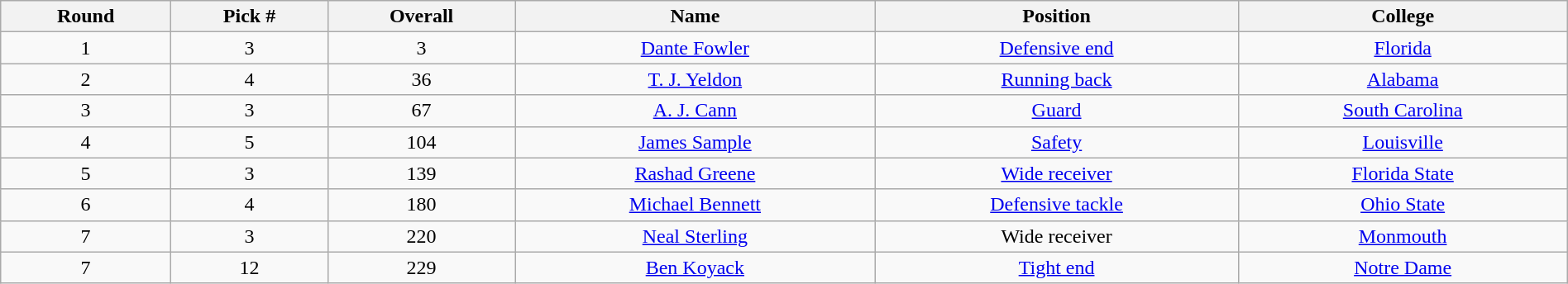<table class="wikitable sortable sortable" style="width: 100%; text-align:center">
<tr>
<th>Round</th>
<th>Pick #</th>
<th>Overall</th>
<th>Name</th>
<th>Position</th>
<th>College</th>
</tr>
<tr>
<td>1</td>
<td>3</td>
<td>3</td>
<td><a href='#'>Dante Fowler</a></td>
<td><a href='#'>Defensive end</a></td>
<td><a href='#'>Florida</a></td>
</tr>
<tr>
<td>2</td>
<td>4</td>
<td>36</td>
<td><a href='#'>T. J. Yeldon</a></td>
<td><a href='#'>Running back</a></td>
<td><a href='#'>Alabama</a></td>
</tr>
<tr>
<td>3</td>
<td>3</td>
<td>67</td>
<td><a href='#'>A. J. Cann</a></td>
<td><a href='#'>Guard</a></td>
<td><a href='#'>South Carolina</a></td>
</tr>
<tr>
<td>4</td>
<td>5</td>
<td>104</td>
<td><a href='#'>James Sample</a></td>
<td><a href='#'>Safety</a></td>
<td><a href='#'>Louisville</a></td>
</tr>
<tr>
<td>5</td>
<td>3</td>
<td>139</td>
<td><a href='#'>Rashad Greene</a></td>
<td><a href='#'>Wide receiver</a></td>
<td><a href='#'>Florida State</a></td>
</tr>
<tr>
<td>6</td>
<td>4</td>
<td>180</td>
<td><a href='#'>Michael Bennett</a></td>
<td><a href='#'>Defensive tackle</a></td>
<td><a href='#'>Ohio State</a></td>
</tr>
<tr>
<td>7</td>
<td>3</td>
<td>220</td>
<td><a href='#'>Neal Sterling</a></td>
<td>Wide receiver</td>
<td><a href='#'>Monmouth</a></td>
</tr>
<tr>
<td>7</td>
<td>12</td>
<td>229</td>
<td><a href='#'>Ben Koyack</a></td>
<td><a href='#'>Tight end</a></td>
<td><a href='#'>Notre Dame</a></td>
</tr>
</table>
